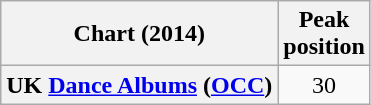<table class="wikitable plainrowheaders" style="text-align:center">
<tr>
<th scope="col">Chart (2014)</th>
<th scope="col">Peak<br>position</th>
</tr>
<tr>
<th scope="row">UK <a href='#'>Dance Albums</a> (<a href='#'>OCC</a>)</th>
<td>30</td>
</tr>
</table>
